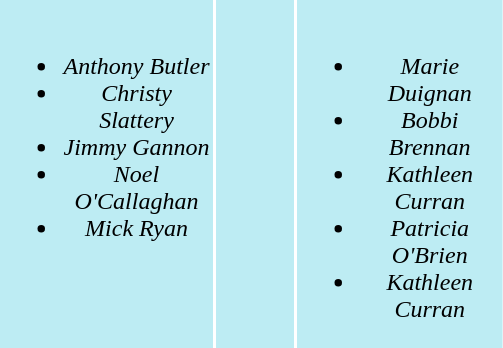<table>
<tr align=center bgcolor="#bdecf3">
<td width="140" valign="top"><br><ul><li><em>Anthony Butler</em></li><li><em>Christy Slattery</em></li><li><em>Jimmy Gannon</em></li><li><em>Noel O'Callaghan</em></li><li><em>Mick Ryan</em></li></ul></td>
<td width="50"><em> </em></td>
<td width="135" valign="top"><br><ul><li><em>Marie Duignan</em></li><li><em>Bobbi Brennan</em></li><li><em>Kathleen Curran</em></li><li><em>Patricia O'Brien</em></li><li><em>Kathleen Curran</em></li></ul></td>
</tr>
</table>
